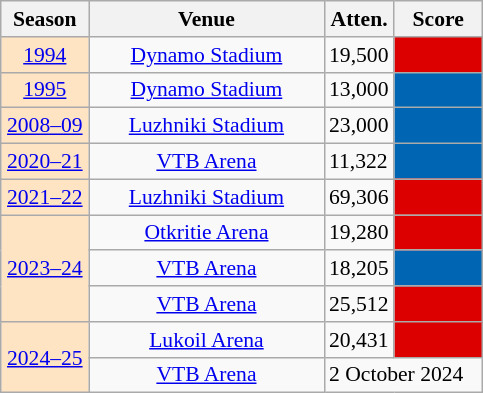<table class="wikitable" style="font-size:90%">
<tr>
<th width="52">Season</th>
<th width="150">Venue</th>
<th width="40">Atten.</th>
<th width="52">Score</th>
</tr>
<tr>
<td bgcolor=#ffe4c4 align="center"><a href='#'>1994</a></td>
<td align="center"><a href='#'>Dynamo Stadium</a></td>
<td>19,500</td>
<td bgcolor=DD0000></td>
</tr>
<tr>
<td bgcolor=#ffe4c4 align="center"><a href='#'>1995</a></td>
<td align="center"><a href='#'>Dynamo Stadium</a></td>
<td>13,000</td>
<td bgcolor=0066b3></td>
</tr>
<tr>
<td bgcolor=#ffe4c4 align="center"><a href='#'>2008–09</a></td>
<td align="center"><a href='#'>Luzhniki Stadium</a></td>
<td>23,000</td>
<td bgcolor=0066b3></td>
</tr>
<tr>
<td bgcolor=#ffe4c4 align="center"><a href='#'>2020–21</a></td>
<td align="center"><a href='#'>VTB Arena</a></td>
<td>11,322</td>
<td bgcolor=0066b3></td>
</tr>
<tr>
<td bgcolor=#ffe4c4 align="center"><a href='#'>2021–22</a></td>
<td align="center"><a href='#'>Luzhniki Stadium</a></td>
<td>69,306</td>
<td bgcolor=DD0000></td>
</tr>
<tr>
<td rowspan="3" bgcolor=#ffe4c4 align="center"><a href='#'>2023–24</a></td>
<td align="center"><a href='#'>Otkritie Arena</a></td>
<td>19,280</td>
<td bgcolor=DD0000></td>
</tr>
<tr>
<td align="center"><a href='#'>VTB Arena</a></td>
<td>18,205</td>
<td bgcolor=0066b3></td>
</tr>
<tr>
<td align="center"><a href='#'>VTB Arena</a></td>
<td>25,512</td>
<td bgcolor=DD0000></td>
</tr>
<tr>
<td rowspan="2" bgcolor=#ffe4c4 align="center"><a href='#'>2024–25</a></td>
<td align="center"><a href='#'>Lukoil Arena</a></td>
<td>20,431</td>
<td bgcolor=DD0000></td>
</tr>
<tr>
<td align="center"><a href='#'>VTB Arena</a></td>
<td colspan="2">2 October 2024</td>
</tr>
</table>
